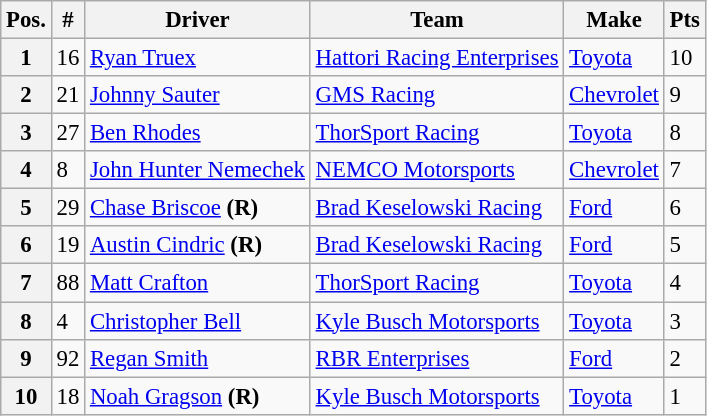<table class="wikitable" style="font-size:95%">
<tr>
<th>Pos.</th>
<th>#</th>
<th>Driver</th>
<th>Team</th>
<th>Make</th>
<th>Pts</th>
</tr>
<tr>
<th>1</th>
<td>16</td>
<td><a href='#'>Ryan Truex</a></td>
<td><a href='#'>Hattori Racing Enterprises</a></td>
<td><a href='#'>Toyota</a></td>
<td>10</td>
</tr>
<tr>
<th>2</th>
<td>21</td>
<td><a href='#'>Johnny Sauter</a></td>
<td><a href='#'>GMS Racing</a></td>
<td><a href='#'>Chevrolet</a></td>
<td>9</td>
</tr>
<tr>
<th>3</th>
<td>27</td>
<td><a href='#'>Ben Rhodes</a></td>
<td><a href='#'>ThorSport Racing</a></td>
<td><a href='#'>Toyota</a></td>
<td>8</td>
</tr>
<tr>
<th>4</th>
<td>8</td>
<td><a href='#'>John Hunter Nemechek</a></td>
<td><a href='#'>NEMCO Motorsports</a></td>
<td><a href='#'>Chevrolet</a></td>
<td>7</td>
</tr>
<tr>
<th>5</th>
<td>29</td>
<td><a href='#'>Chase Briscoe</a> <strong>(R)</strong></td>
<td><a href='#'>Brad Keselowski Racing</a></td>
<td><a href='#'>Ford</a></td>
<td>6</td>
</tr>
<tr>
<th>6</th>
<td>19</td>
<td><a href='#'>Austin Cindric</a> <strong>(R)</strong></td>
<td><a href='#'>Brad Keselowski Racing</a></td>
<td><a href='#'>Ford</a></td>
<td>5</td>
</tr>
<tr>
<th>7</th>
<td>88</td>
<td><a href='#'>Matt Crafton</a></td>
<td><a href='#'>ThorSport Racing</a></td>
<td><a href='#'>Toyota</a></td>
<td>4</td>
</tr>
<tr>
<th>8</th>
<td>4</td>
<td><a href='#'>Christopher Bell</a></td>
<td><a href='#'>Kyle Busch Motorsports</a></td>
<td><a href='#'>Toyota</a></td>
<td>3</td>
</tr>
<tr>
<th>9</th>
<td>92</td>
<td><a href='#'>Regan Smith</a></td>
<td><a href='#'>RBR Enterprises</a></td>
<td><a href='#'>Ford</a></td>
<td>2</td>
</tr>
<tr>
<th>10</th>
<td>18</td>
<td><a href='#'>Noah Gragson</a> <strong>(R)</strong></td>
<td><a href='#'>Kyle Busch Motorsports</a></td>
<td><a href='#'>Toyota</a></td>
<td>1</td>
</tr>
</table>
